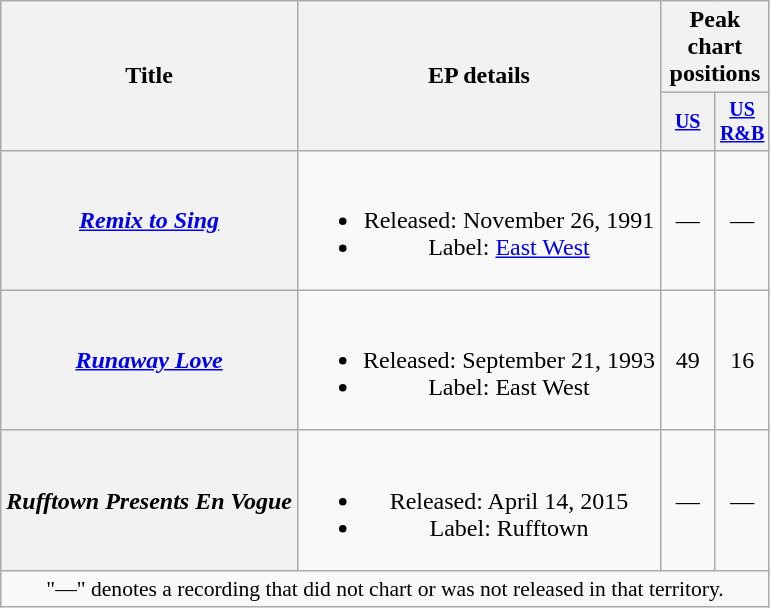<table class="wikitable plainrowheaders" style="text-align:center;" border="1">
<tr>
<th rowspan="2">Title</th>
<th rowspan="2">EP details</th>
<th colspan="2">Peak chart positions</th>
</tr>
<tr style="font-size:smaller;">
<th width="30"><a href='#'>US</a><br></th>
<th width="30"><a href='#'>US R&B</a><br></th>
</tr>
<tr>
<th scope="row"><em><a href='#'>Remix to Sing</a></em></th>
<td><br><ul><li>Released: November 26, 1991</li><li>Label: <a href='#'>East West</a></li></ul></td>
<td>—</td>
<td>—</td>
</tr>
<tr>
<th scope="row"><em><a href='#'>Runaway Love</a></em></th>
<td><br><ul><li>Released: September 21, 1993</li><li>Label: East West</li></ul></td>
<td>49</td>
<td>16</td>
</tr>
<tr>
<th scope="row"><em>Rufftown Presents En Vogue</em></th>
<td><br><ul><li>Released: April 14, 2015</li><li>Label: Rufftown</li></ul></td>
<td>—</td>
<td>—</td>
</tr>
<tr>
<td align="center" colspan="21" style="font-size:90%">"—" denotes a recording that did not chart or was not released in that territory.</td>
</tr>
</table>
